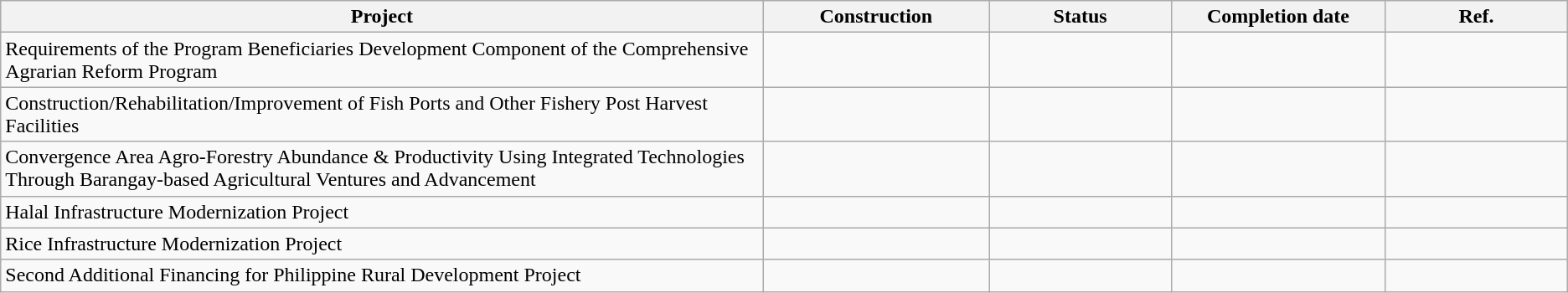<table class="wikitable">
<tr>
<th scope="col" style="width:20%;">Project</th>
<th scope="col" style="width:5%;">Construction</th>
<th scope="col" style="width:5%;">Status</th>
<th scope="col" style="width:5%;">Completion date</th>
<th scope="col" style="width:5%;">Ref.</th>
</tr>
<tr>
<td>Requirements of the Program Beneficiaries Development Component of the Comprehensive Agrarian Reform Program</td>
<td style="text-align:center;"></td>
<td></td>
<td style="text-align:center;"></td>
<td></td>
</tr>
<tr>
<td>Construction/Rehabilitation/Improvement of Fish Ports and Other Fishery Post Harvest Facilities</td>
<td style="text-align:center;"></td>
<td></td>
<td style="text-align:center;"></td>
<td></td>
</tr>
<tr>
<td>Convergence Area Agro-Forestry Abundance & Productivity Using Integrated Technologies Through Barangay-based Agricultural Ventures and Advancement</td>
<td style="text-align:center;"></td>
<td></td>
<td style="text-align:center;"></td>
<td></td>
</tr>
<tr>
<td>Halal Infrastructure Modernization Project</td>
<td style="text-align:center;"></td>
<td></td>
<td style="text-align:center;"></td>
<td></td>
</tr>
<tr>
<td>Rice Infrastructure Modernization Project</td>
<td style="text-align:center;"></td>
<td></td>
<td style="text-align:center;"></td>
<td></td>
</tr>
<tr>
<td>Second Additional Financing for Philippine Rural Development Project</td>
<td style="text-align:center;"></td>
<td></td>
<td style="text-align:center;"></td>
<td></td>
</tr>
</table>
